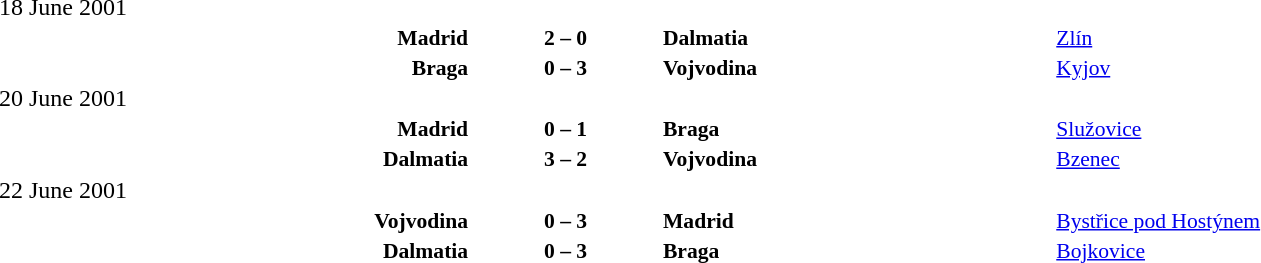<table width=100% cellspacing=1>
<tr>
<th width=25%></th>
<th width=10%></th>
<th></th>
</tr>
<tr>
<td>18 June 2001</td>
</tr>
<tr style=font-size:90%>
<td align=right><strong>Madrid</strong></td>
<td align=center><strong>2 – 0</strong></td>
<td><strong>Dalmatia</strong></td>
<td><a href='#'>Zlín</a></td>
</tr>
<tr style=font-size:90%>
<td align=right><strong>Braga</strong></td>
<td align=center><strong>0 – 3</strong></td>
<td><strong>Vojvodina</strong></td>
<td><a href='#'>Kyjov</a></td>
</tr>
<tr>
<td>20 June 2001</td>
</tr>
<tr style=font-size:90%>
<td align=right><strong>Madrid</strong></td>
<td align=center><strong>0 – 1</strong></td>
<td><strong>Braga</strong></td>
<td><a href='#'>Služovice</a></td>
</tr>
<tr style=font-size:90%>
<td align=right><strong>Dalmatia</strong></td>
<td align=center><strong>3 – 2</strong></td>
<td><strong>Vojvodina</strong></td>
<td><a href='#'>Bzenec</a></td>
</tr>
<tr>
<td>22 June 2001</td>
</tr>
<tr style=font-size:90%>
<td align=right><strong>Vojvodina</strong></td>
<td align=center><strong>0 – 3</strong></td>
<td><strong>Madrid</strong></td>
<td><a href='#'>Bystřice pod Hostýnem</a></td>
</tr>
<tr style=font-size:90%>
<td align=right><strong>Dalmatia</strong></td>
<td align=center><strong>0 – 3</strong></td>
<td><strong>Braga</strong></td>
<td><a href='#'>Bojkovice</a></td>
</tr>
</table>
